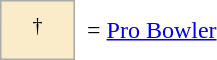<table border=0 cellspacing="0" cellpadding="8">
<tr>
<td style="background-color:#faecc8; border:1px solid #aaaaaa; width:2em;" align=center><sup>†</sup></td>
<td>= <a href='#'>Pro Bowler</a></td>
</tr>
</table>
